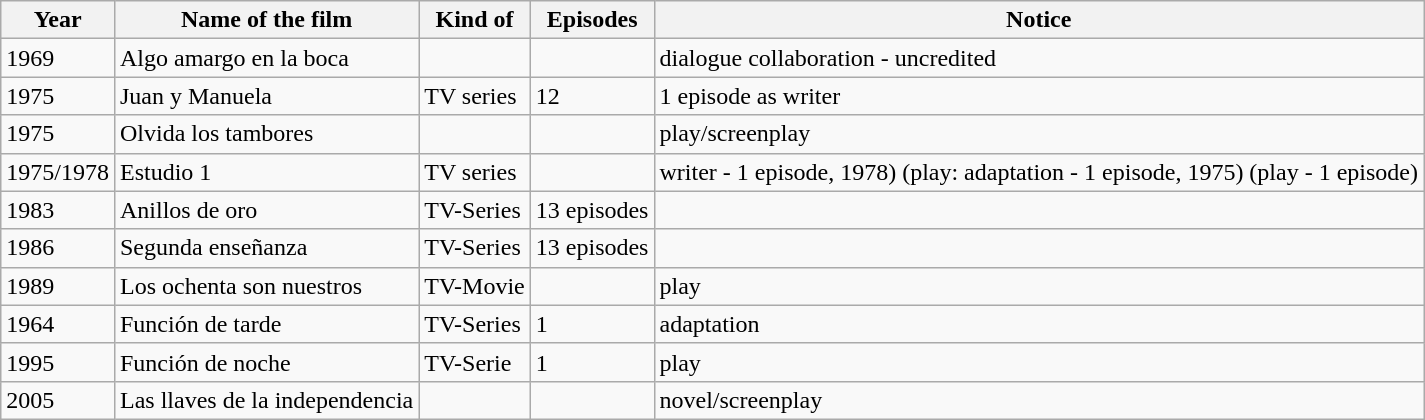<table class="wikitable">
<tr>
<th>Year</th>
<th>Name of the film</th>
<th>Kind of</th>
<th>Episodes</th>
<th>Notice</th>
</tr>
<tr>
<td>1969</td>
<td>Algo amargo en la boca</td>
<td></td>
<td></td>
<td>dialogue collaboration - uncredited</td>
</tr>
<tr>
<td>1975</td>
<td>Juan y Manuela</td>
<td>TV series</td>
<td>12</td>
<td>1 episode as writer</td>
</tr>
<tr>
<td>1975</td>
<td>Olvida los tambores</td>
<td></td>
<td></td>
<td>play/screenplay</td>
</tr>
<tr>
<td>1975/1978</td>
<td>Estudio 1</td>
<td>TV series</td>
<td></td>
<td>writer - 1 episode, 1978) (play: adaptation - 1 episode, 1975) (play - 1 episode)</td>
</tr>
<tr>
<td>1983</td>
<td>Anillos de oro</td>
<td>TV-Series</td>
<td>13 episodes</td>
<td></td>
</tr>
<tr>
<td>1986</td>
<td>Segunda enseñanza</td>
<td>TV-Series</td>
<td>13 episodes</td>
<td></td>
</tr>
<tr>
<td>1989</td>
<td>Los ochenta son nuestros</td>
<td>TV-Movie</td>
<td></td>
<td>play</td>
</tr>
<tr>
<td>1964</td>
<td>Función de tarde</td>
<td>TV-Series</td>
<td>1</td>
<td>adaptation</td>
</tr>
<tr>
<td>1995</td>
<td>Función de noche</td>
<td>TV-Serie</td>
<td>1</td>
<td>play</td>
</tr>
<tr>
<td>2005</td>
<td>Las llaves de la independencia</td>
<td></td>
<td></td>
<td>novel/screenplay</td>
</tr>
</table>
